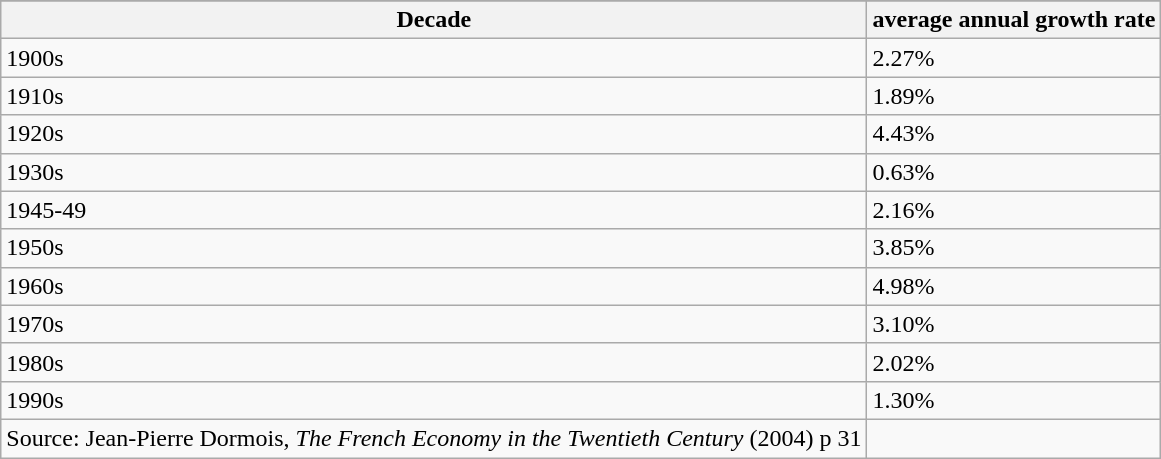<table class="wikitable">
<tr>
</tr>
<tr>
<th>Decade</th>
<th>average annual growth rate</th>
</tr>
<tr>
<td>1900s</td>
<td>2.27%</td>
</tr>
<tr>
<td>1910s</td>
<td>1.89%</td>
</tr>
<tr>
<td>1920s</td>
<td>4.43%</td>
</tr>
<tr>
<td>1930s</td>
<td>0.63%</td>
</tr>
<tr>
<td>1945-49</td>
<td>2.16%</td>
</tr>
<tr>
<td>1950s</td>
<td>3.85%</td>
</tr>
<tr>
<td>1960s</td>
<td>4.98%</td>
</tr>
<tr>
<td>1970s</td>
<td>3.10%</td>
</tr>
<tr>
<td>1980s</td>
<td>2.02%</td>
</tr>
<tr>
<td>1990s</td>
<td>1.30%</td>
</tr>
<tr>
<td>Source: Jean-Pierre Dormois, <em>The French Economy in the Twentieth Century</em> (2004) p 31</td>
</tr>
</table>
